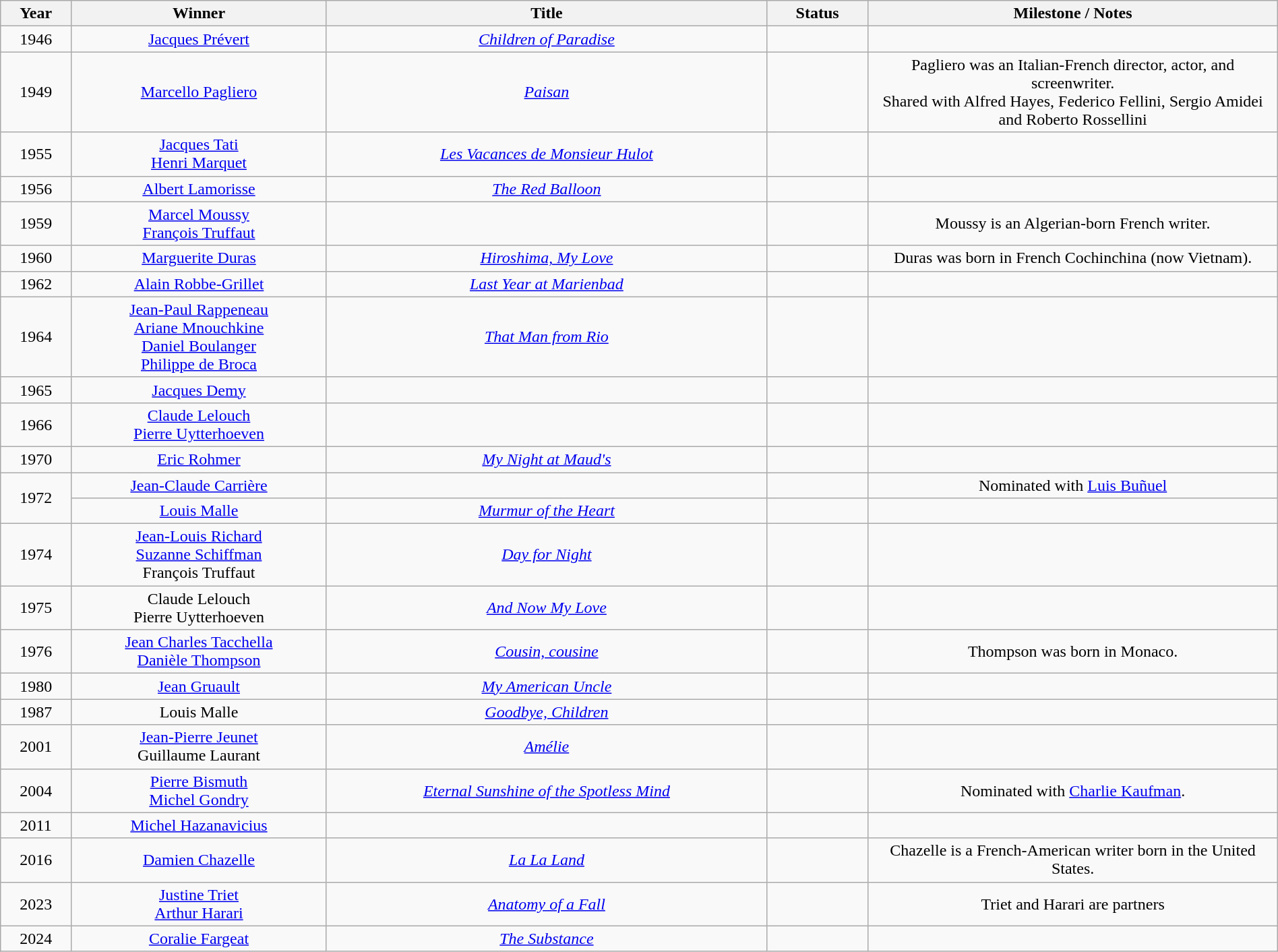<table class="wikitable" style="text-align: center" width="100%" cellpadding="5">
<tr>
<th width="50">Year</th>
<th width="200">Winner</th>
<th width="350">Title</th>
<th width="75">Status</th>
<th width="325">Milestone / Notes</th>
</tr>
<tr>
<td>1946</td>
<td><a href='#'>Jacques Prévert</a></td>
<td><em><a href='#'>Children of Paradise</a></em></td>
<td></td>
<td></td>
</tr>
<tr>
<td>1949</td>
<td><a href='#'>Marcello Pagliero</a></td>
<td><a href='#'><em>Paisan</em></a></td>
<td></td>
<td>Pagliero was an Italian-French director, actor, and screenwriter.<br>Shared with Alfred Hayes, Federico Fellini, Sergio Amidei and Roberto Rossellini</td>
</tr>
<tr>
<td>1955</td>
<td><a href='#'>Jacques Tati</a><br><a href='#'>Henri Marquet</a></td>
<td><em><a href='#'>Les Vacances de Monsieur Hulot</a></em></td>
<td></td>
<td></td>
</tr>
<tr>
<td>1956</td>
<td><a href='#'>Albert Lamorisse</a></td>
<td><em><a href='#'>The Red Balloon</a></em></td>
<td></td>
<td></td>
</tr>
<tr>
<td>1959</td>
<td><a href='#'>Marcel Moussy</a><br><a href='#'>François Truffaut</a></td>
<td><em></em></td>
<td></td>
<td>Moussy is an Algerian-born French writer.</td>
</tr>
<tr>
<td>1960</td>
<td><a href='#'>Marguerite Duras</a></td>
<td><em><a href='#'>Hiroshima, My Love</a></em></td>
<td></td>
<td>Duras was born in French Cochinchina (now Vietnam).</td>
</tr>
<tr>
<td>1962</td>
<td><a href='#'>Alain Robbe-Grillet</a></td>
<td><em><a href='#'>Last Year at Marienbad</a></em></td>
<td></td>
<td></td>
</tr>
<tr>
<td>1964</td>
<td><a href='#'>Jean-Paul Rappeneau</a><br><a href='#'>Ariane Mnouchkine</a><br><a href='#'>Daniel Boulanger</a><br><a href='#'>Philippe de Broca</a></td>
<td><em><a href='#'>That Man from Rio</a></em></td>
<td></td>
<td></td>
</tr>
<tr>
<td>1965</td>
<td><a href='#'>Jacques Demy</a></td>
<td><em></em></td>
<td></td>
<td></td>
</tr>
<tr>
<td>1966</td>
<td><a href='#'>Claude Lelouch</a><br><a href='#'>Pierre Uytterhoeven</a></td>
<td><em></em></td>
<td></td>
<td></td>
</tr>
<tr>
<td>1970</td>
<td><a href='#'>Eric Rohmer</a></td>
<td><em><a href='#'>My Night at Maud's</a></em></td>
<td></td>
<td></td>
</tr>
<tr>
<td rowspan="2">1972</td>
<td><a href='#'>Jean-Claude Carrière</a></td>
<td><em></em></td>
<td></td>
<td>Nominated with <a href='#'>Luis Buñuel</a></td>
</tr>
<tr>
<td><a href='#'>Louis Malle</a></td>
<td><em><a href='#'>Murmur of the Heart</a></em></td>
<td></td>
<td></td>
</tr>
<tr>
<td>1974</td>
<td><a href='#'>Jean-Louis Richard</a><br><a href='#'>Suzanne Schiffman</a><br>François Truffaut</td>
<td><em><a href='#'>Day for Night</a></em></td>
<td></td>
<td></td>
</tr>
<tr>
<td>1975</td>
<td>Claude Lelouch<br>Pierre Uytterhoeven</td>
<td><em><a href='#'>And Now My Love</a></em></td>
<td></td>
<td></td>
</tr>
<tr>
<td>1976</td>
<td><a href='#'>Jean Charles Tacchella</a><br><a href='#'>Danièle Thompson</a></td>
<td><em><a href='#'>Cousin, cousine</a></em></td>
<td></td>
<td>Thompson was born in Monaco.</td>
</tr>
<tr>
<td>1980</td>
<td><a href='#'>Jean Gruault</a></td>
<td><em><a href='#'>My American Uncle</a></em></td>
<td></td>
<td></td>
</tr>
<tr>
<td>1987</td>
<td>Louis Malle</td>
<td><em><a href='#'>Goodbye, Children</a></em></td>
<td></td>
<td></td>
</tr>
<tr>
<td>2001</td>
<td><a href='#'>Jean-Pierre Jeunet</a><br>Guillaume Laurant</td>
<td><em><a href='#'>Amélie</a></em></td>
<td></td>
<td></td>
</tr>
<tr>
<td>2004</td>
<td><a href='#'>Pierre Bismuth</a><br><a href='#'>Michel Gondry</a></td>
<td><em><a href='#'>Eternal Sunshine of the Spotless Mind</a></em></td>
<td></td>
<td>Nominated with <a href='#'>Charlie Kaufman</a>.</td>
</tr>
<tr>
<td>2011</td>
<td><a href='#'>Michel Hazanavicius</a></td>
<td><em></em></td>
<td></td>
<td></td>
</tr>
<tr>
<td>2016</td>
<td><a href='#'>Damien Chazelle</a></td>
<td><em><a href='#'>La La Land</a></em></td>
<td></td>
<td>Chazelle is a French-American writer born in the United States.</td>
</tr>
<tr>
<td>2023</td>
<td><a href='#'>Justine Triet</a><br><a href='#'>Arthur Harari</a></td>
<td><em><a href='#'>Anatomy of a Fall</a></em></td>
<td></td>
<td>Triet and Harari are partners</td>
</tr>
<tr>
<td>2024</td>
<td><a href='#'>Coralie Fargeat</a></td>
<td><em><a href='#'>The Substance</a></em></td>
<td></td>
<td></td>
</tr>
</table>
